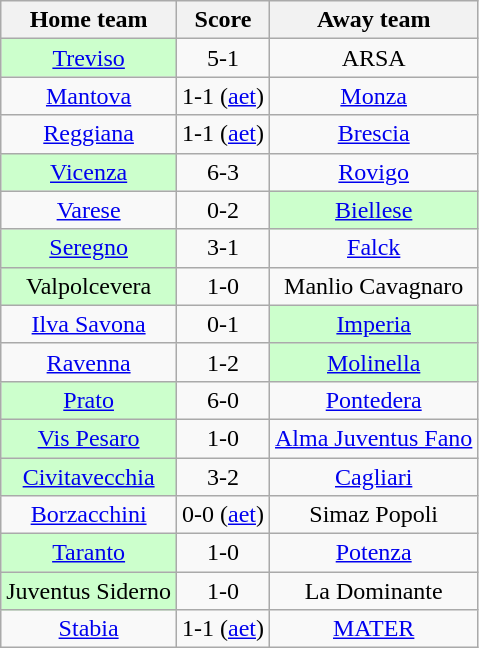<table class="wikitable" style="text-align: center">
<tr>
<th>Home team</th>
<th>Score</th>
<th>Away team</th>
</tr>
<tr>
<td bgcolor="ccffcc"><a href='#'>Treviso</a></td>
<td>5-1</td>
<td>ARSA</td>
</tr>
<tr>
<td><a href='#'>Mantova</a></td>
<td>1-1 (<a href='#'>aet</a>)</td>
<td><a href='#'>Monza</a></td>
</tr>
<tr>
<td><a href='#'>Reggiana</a></td>
<td>1-1 (<a href='#'>aet</a>)</td>
<td><a href='#'>Brescia</a></td>
</tr>
<tr>
<td bgcolor="ccffcc"><a href='#'>Vicenza</a></td>
<td>6-3</td>
<td><a href='#'>Rovigo</a></td>
</tr>
<tr>
<td><a href='#'>Varese</a></td>
<td>0-2</td>
<td bgcolor="ccffcc"><a href='#'>Biellese</a></td>
</tr>
<tr>
<td bgcolor="ccffcc"><a href='#'>Seregno</a></td>
<td>3-1</td>
<td><a href='#'>Falck</a></td>
</tr>
<tr>
<td bgcolor="ccffcc">Valpolcevera</td>
<td>1-0</td>
<td>Manlio Cavagnaro</td>
</tr>
<tr>
<td><a href='#'>Ilva Savona</a></td>
<td>0-1</td>
<td bgcolor="ccffcc"><a href='#'>Imperia</a></td>
</tr>
<tr>
<td><a href='#'>Ravenna</a></td>
<td>1-2</td>
<td bgcolor="ccffcc"><a href='#'>Molinella</a></td>
</tr>
<tr>
<td bgcolor="ccffcc"><a href='#'>Prato</a></td>
<td>6-0</td>
<td><a href='#'>Pontedera</a></td>
</tr>
<tr>
<td bgcolor="ccffcc"><a href='#'>Vis Pesaro</a></td>
<td>1-0</td>
<td><a href='#'>Alma Juventus Fano</a></td>
</tr>
<tr>
<td bgcolor="ccffcc"><a href='#'>Civitavecchia</a></td>
<td>3-2</td>
<td><a href='#'>Cagliari</a></td>
</tr>
<tr>
<td><a href='#'>Borzacchini</a></td>
<td>0-0 (<a href='#'>aet</a>)</td>
<td>Simaz Popoli</td>
</tr>
<tr>
<td bgcolor="ccffcc"><a href='#'>Taranto</a></td>
<td>1-0</td>
<td><a href='#'>Potenza</a></td>
</tr>
<tr>
<td bgcolor="ccffcc">Juventus Siderno</td>
<td>1-0</td>
<td>La Dominante</td>
</tr>
<tr>
<td><a href='#'>Stabia</a></td>
<td>1-1 (<a href='#'>aet</a>)</td>
<td><a href='#'>MATER</a></td>
</tr>
</table>
